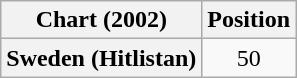<table class="wikitable plainrowheaders" style="text-align:center">
<tr>
<th scope="col">Chart (2002)</th>
<th scope="col">Position</th>
</tr>
<tr>
<th scope="row">Sweden (Hitlistan)</th>
<td>50</td>
</tr>
</table>
